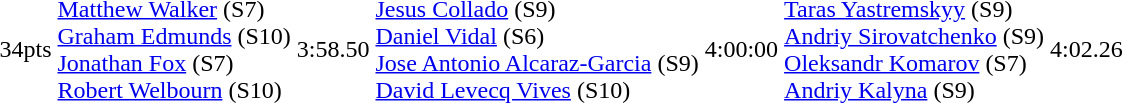<table>
<tr>
<td>34pts</td>
<td><a href='#'>Matthew Walker</a> (S7)<br><a href='#'>Graham Edmunds</a> (S10)<br><a href='#'>Jonathan Fox</a> (S7)<br><a href='#'>Robert Welbourn</a> (S10)<br></td>
<td>3:58.50</td>
<td><a href='#'>Jesus Collado</a> (S9)<br><a href='#'>Daniel Vidal</a> (S6)<br><a href='#'>Jose Antonio Alcaraz-Garcia</a> (S9)<br><a href='#'>David Levecq Vives</a> (S10)<br></td>
<td>4:00:00</td>
<td><a href='#'>Taras Yastremskyy</a> (S9)<br><a href='#'>Andriy Sirovatchenko</a> (S9)<br><a href='#'>Oleksandr Komarov</a> (S7)<br><a href='#'>Andriy Kalyna</a> (S9)<br></td>
<td>4:02.26</td>
</tr>
</table>
